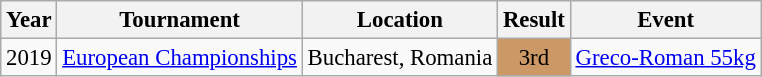<table class="wikitable" style="font-size:95%;">
<tr>
<th>Year</th>
<th>Tournament</th>
<th>Location</th>
<th>Result</th>
<th>Event</th>
</tr>
<tr>
<td>2019</td>
<td><a href='#'>European Championships</a></td>
<td>Bucharest, Romania</td>
<td align="center" bgcolor="cc9966">3rd</td>
<td><a href='#'>Greco-Roman 55kg</a></td>
</tr>
</table>
